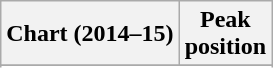<table class="wikitable sortable plainrowheaders" style="text-align:center;">
<tr>
<th scope="col">Chart (2014–15)</th>
<th scope="col">Peak<br>position</th>
</tr>
<tr>
</tr>
<tr>
</tr>
<tr>
</tr>
<tr>
</tr>
<tr>
</tr>
<tr>
</tr>
<tr>
</tr>
<tr>
</tr>
<tr>
</tr>
<tr>
</tr>
<tr>
</tr>
<tr>
</tr>
<tr>
</tr>
<tr>
</tr>
</table>
